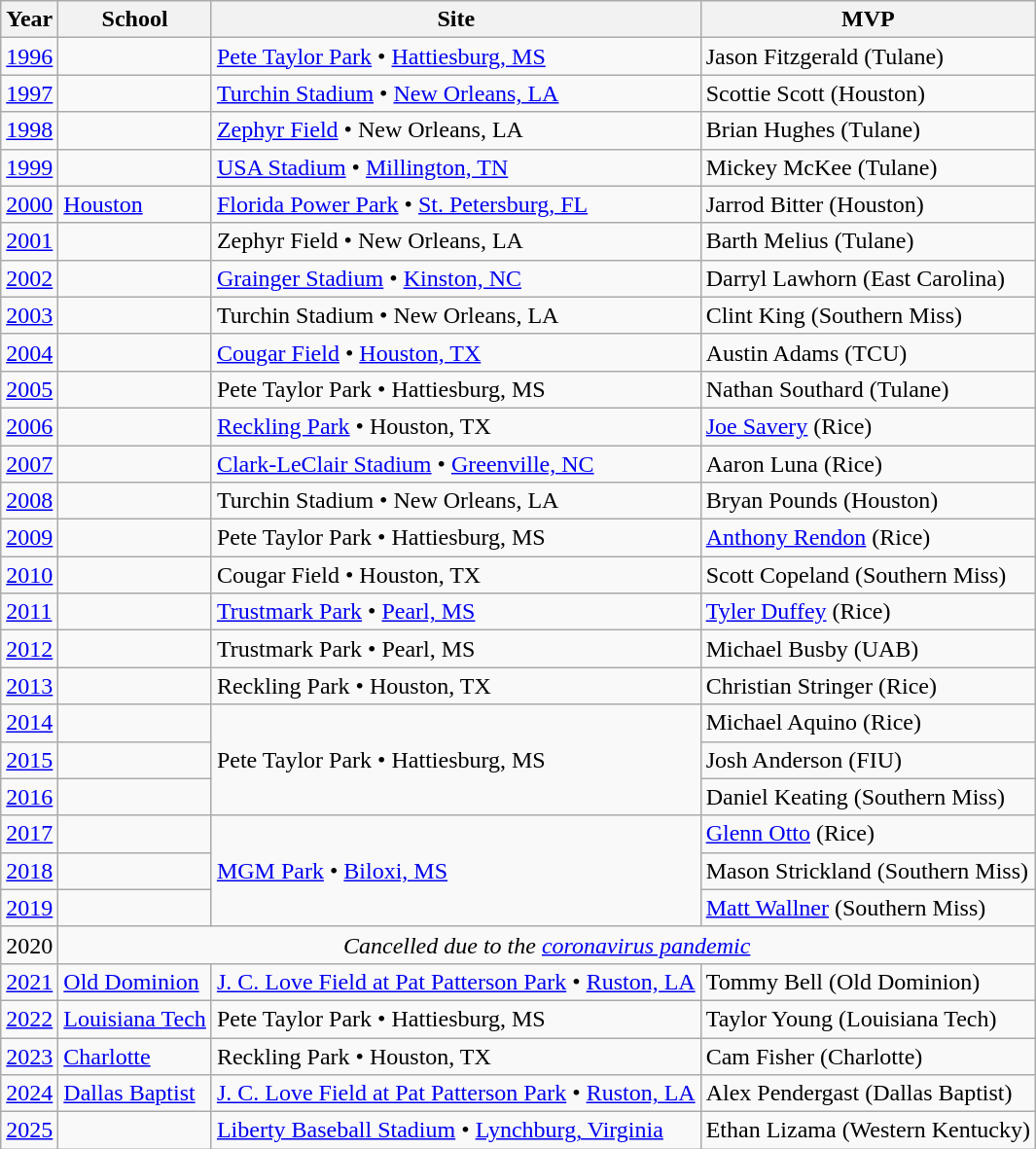<table class="wikitable">
<tr>
<th>Year</th>
<th>School</th>
<th>Site</th>
<th>MVP</th>
</tr>
<tr>
<td><a href='#'>1996</a></td>
<td></td>
<td><a href='#'>Pete Taylor Park</a> • <a href='#'>Hattiesburg, MS</a></td>
<td>Jason Fitzgerald (Tulane)</td>
</tr>
<tr>
<td><a href='#'>1997</a></td>
<td></td>
<td><a href='#'>Turchin Stadium</a> • <a href='#'>New Orleans, LA</a></td>
<td>Scottie Scott (Houston)</td>
</tr>
<tr>
<td><a href='#'>1998</a></td>
<td></td>
<td><a href='#'>Zephyr Field</a> • New Orleans, LA</td>
<td>Brian Hughes (Tulane)</td>
</tr>
<tr>
<td><a href='#'>1999</a></td>
<td></td>
<td><a href='#'>USA Stadium</a> • <a href='#'>Millington, TN</a></td>
<td>Mickey McKee (Tulane)</td>
</tr>
<tr>
<td><a href='#'>2000</a></td>
<td><a href='#'>Houston</a></td>
<td><a href='#'>Florida Power Park</a> • <a href='#'>St. Petersburg, FL</a></td>
<td>Jarrod Bitter (Houston)</td>
</tr>
<tr>
<td><a href='#'>2001</a></td>
<td></td>
<td>Zephyr Field • New Orleans, LA</td>
<td>Barth Melius (Tulane)</td>
</tr>
<tr>
<td><a href='#'>2002</a></td>
<td></td>
<td><a href='#'>Grainger Stadium</a> • <a href='#'>Kinston, NC</a></td>
<td>Darryl Lawhorn (East Carolina)</td>
</tr>
<tr>
<td><a href='#'>2003</a></td>
<td></td>
<td>Turchin Stadium • New Orleans, LA</td>
<td>Clint King (Southern Miss)</td>
</tr>
<tr>
<td><a href='#'>2004</a></td>
<td></td>
<td><a href='#'>Cougar Field</a> • <a href='#'>Houston, TX</a></td>
<td>Austin Adams (TCU)</td>
</tr>
<tr>
<td><a href='#'>2005</a></td>
<td><br></td>
<td>Pete Taylor Park • Hattiesburg, MS</td>
<td>Nathan Southard (Tulane)</td>
</tr>
<tr>
<td><a href='#'>2006</a></td>
<td></td>
<td><a href='#'>Reckling Park</a> • Houston, TX</td>
<td><a href='#'>Joe Savery</a> (Rice)</td>
</tr>
<tr>
<td><a href='#'>2007</a></td>
<td></td>
<td><a href='#'>Clark-LeClair Stadium</a> • <a href='#'>Greenville, NC</a></td>
<td>Aaron Luna (Rice)</td>
</tr>
<tr>
<td><a href='#'>2008</a></td>
<td></td>
<td>Turchin Stadium • New Orleans, LA</td>
<td>Bryan Pounds (Houston)</td>
</tr>
<tr>
<td><a href='#'>2009</a></td>
<td></td>
<td>Pete Taylor Park • Hattiesburg, MS</td>
<td><a href='#'>Anthony Rendon</a> (Rice)</td>
</tr>
<tr>
<td><a href='#'>2010</a></td>
<td></td>
<td>Cougar Field • Houston, TX</td>
<td>Scott Copeland (Southern Miss)</td>
</tr>
<tr>
<td><a href='#'>2011</a></td>
<td></td>
<td><a href='#'>Trustmark Park</a> • <a href='#'>Pearl, MS</a></td>
<td><a href='#'>Tyler Duffey</a> (Rice)</td>
</tr>
<tr>
<td><a href='#'>2012</a></td>
<td></td>
<td>Trustmark Park • Pearl, MS</td>
<td>Michael Busby (UAB)</td>
</tr>
<tr>
<td><a href='#'>2013</a></td>
<td></td>
<td>Reckling Park • Houston, TX</td>
<td>Christian Stringer (Rice)</td>
</tr>
<tr>
<td><a href='#'>2014</a></td>
<td></td>
<td rowspan="3">Pete Taylor Park • Hattiesburg, MS</td>
<td>Michael Aquino (Rice)</td>
</tr>
<tr>
<td><a href='#'>2015</a></td>
<td></td>
<td>Josh Anderson (FIU)</td>
</tr>
<tr>
<td><a href='#'>2016</a></td>
<td></td>
<td>Daniel Keating (Southern Miss)</td>
</tr>
<tr>
<td><a href='#'>2017</a></td>
<td></td>
<td rowspan="3"><a href='#'>MGM Park</a> • <a href='#'>Biloxi, MS</a></td>
<td><a href='#'>Glenn Otto</a> (Rice)</td>
</tr>
<tr>
<td><a href='#'>2018</a></td>
<td></td>
<td>Mason Strickland (Southern Miss)</td>
</tr>
<tr>
<td><a href='#'>2019</a></td>
<td></td>
<td><a href='#'>Matt Wallner</a> (Southern Miss)</td>
</tr>
<tr>
<td>2020</td>
<td colspan=3 align=center><em>Cancelled due to the <a href='#'>coronavirus pandemic</a></em></td>
</tr>
<tr>
<td><a href='#'>2021</a></td>
<td><a href='#'>Old Dominion</a></td>
<td><a href='#'>J. C. Love Field at Pat Patterson Park</a> • <a href='#'>Ruston, LA</a></td>
<td>Tommy Bell (Old Dominion)</td>
</tr>
<tr>
<td><a href='#'>2022</a></td>
<td><a href='#'>Louisiana Tech</a></td>
<td>Pete Taylor Park • Hattiesburg, MS</td>
<td>Taylor Young (Louisiana Tech)</td>
</tr>
<tr>
<td><a href='#'>2023</a></td>
<td><a href='#'>Charlotte</a></td>
<td>Reckling Park • Houston, TX</td>
<td>Cam Fisher (Charlotte)</td>
</tr>
<tr>
<td><a href='#'>2024</a></td>
<td><a href='#'>Dallas Baptist</a></td>
<td><a href='#'>J. C. Love Field at Pat Patterson Park</a> • <a href='#'>Ruston, LA</a></td>
<td>Alex Pendergast (Dallas Baptist)</td>
</tr>
<tr>
<td><a href='#'>2025</a></td>
<td></td>
<td><a href='#'>Liberty Baseball Stadium</a> • <a href='#'>Lynchburg, Virginia</a></td>
<td>Ethan Lizama (Western Kentucky)</td>
</tr>
</table>
